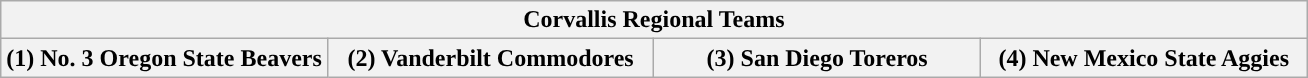<table class="wikitable">
<tr>
<th colspan=4>Corvallis Regional Teams</th>
</tr>
<tr>
<th style="width: 25%; ">(1) No. 3 Oregon State Beavers</th>
<th style="width: 25%; ">(2) Vanderbilt Commodores</th>
<th style="width: 25%; ">(3) San Diego Toreros</th>
<th style="width: 25%; ">(4) New Mexico State Aggies</th>
</tr>
</table>
